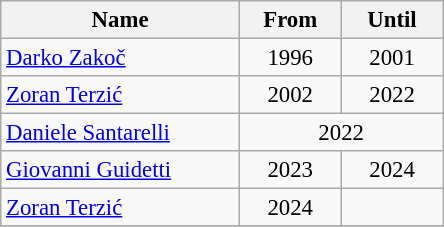<table class=wikitable style="font-size:95%;">
<tr>
<th align="left" style="width: 10em">Name</th>
<th align="left" style="width: 4em">From</th>
<th align="left" style="width: 4em">Until</th>
</tr>
<tr>
<td> <a href='#'>Darko Zakoč</a></td>
<td align="center">1996</td>
<td align="center">2001</td>
</tr>
<tr>
<td> <a href='#'>Zoran Terzić</a></td>
<td align="center">2002</td>
<td align="center">2022</td>
</tr>
<tr>
<td> <a href='#'>Daniele Santarelli</a></td>
<td align="center" colspan="2">2022</td>
</tr>
<tr>
<td> <a href='#'>Giovanni Guidetti</a></td>
<td align="center">2023</td>
<td align="center">2024</td>
</tr>
<tr>
<td> <a href='#'>Zoran Terzić</a></td>
<td align="center">2024</td>
<td align="center"></td>
</tr>
<tr>
</tr>
</table>
